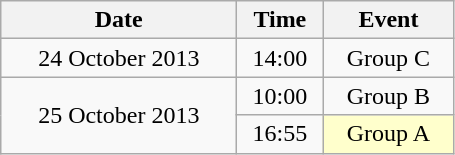<table class = "wikitable" style="text-align:center;">
<tr>
<th width=150>Date</th>
<th width=50>Time</th>
<th width=80>Event</th>
</tr>
<tr>
<td>24 October 2013</td>
<td>14:00</td>
<td>Group C</td>
</tr>
<tr>
<td rowspan=2>25 October 2013</td>
<td>10:00</td>
<td>Group B</td>
</tr>
<tr>
<td>16:55</td>
<td bgcolor=ffffcc>Group A</td>
</tr>
</table>
